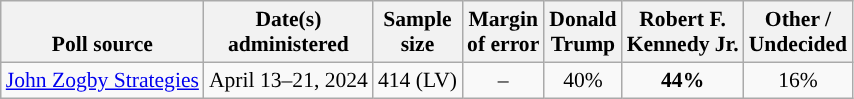<table class="wikitable sortable mw-datatable" style="font-size:90%;text-align:center;line-height:17px">
<tr valign=bottom>
<th>Poll source</th>
<th>Date(s)<br>administered</th>
<th>Sample<br>size</th>
<th>Margin<br>of error</th>
<th class="unsortable">Donald<br>Trump<br></th>
<th class="unsortable">Robert F.<br>Kennedy Jr.<br></th>
<th class="unsortable">Other /<br>Undecided</th>
</tr>
<tr>
<td style="text-align:left;"><a href='#'>John Zogby Strategies</a></td>
<td data-sort-value="2024-05-01">April 13–21, 2024</td>
<td>414 (LV)</td>
<td>–</td>
<td>40%</td>
<td style="background-color:"><strong>44%</strong></td>
<td>16%</td>
</tr>
</table>
